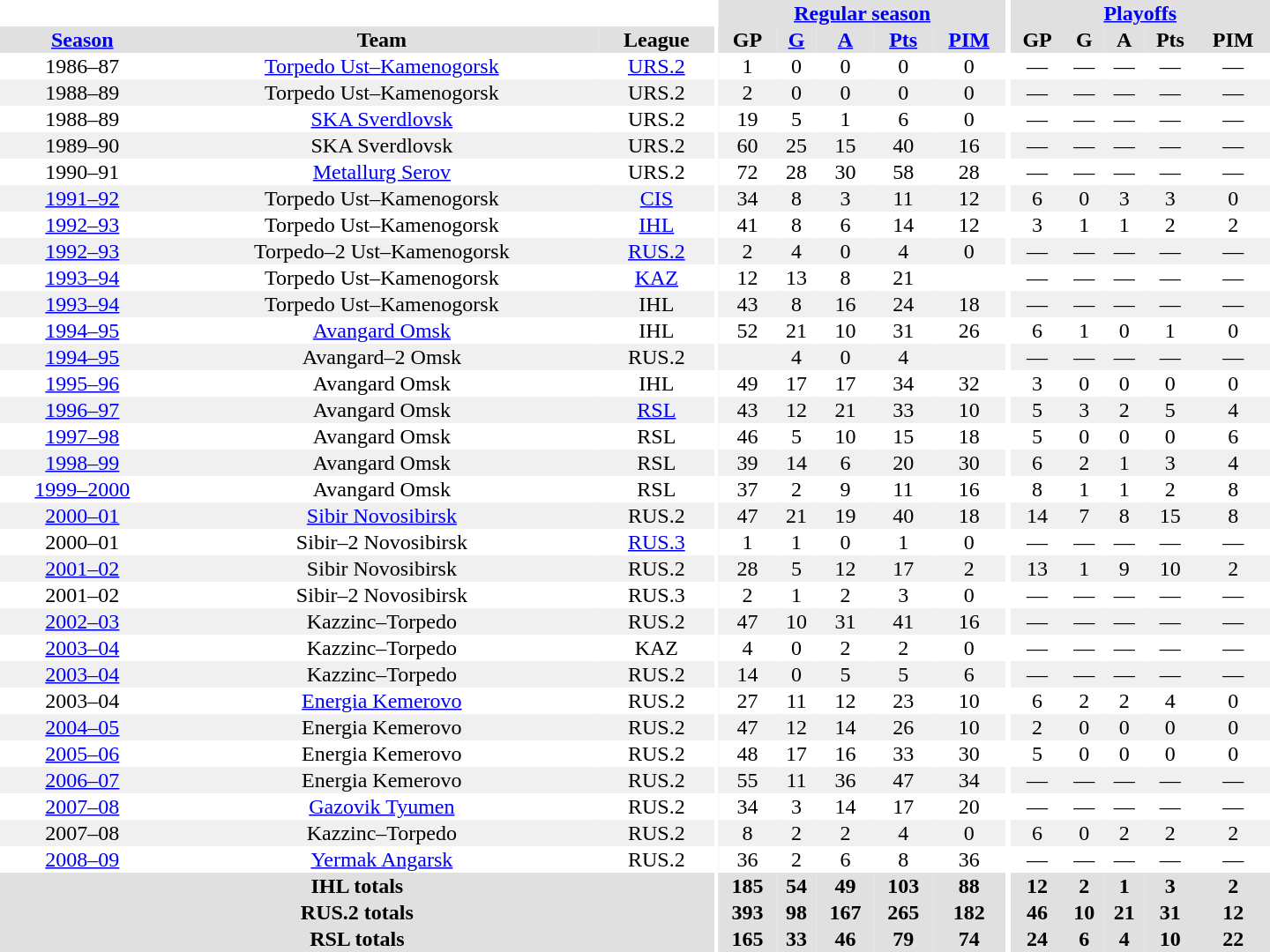<table border="0" cellpadding="1" cellspacing="0" style="text-align:center; width:60em">
<tr bgcolor="#e0e0e0">
<th colspan="3" bgcolor="#ffffff"></th>
<th rowspan="99" bgcolor="#ffffff"></th>
<th colspan="5"><a href='#'>Regular season</a></th>
<th rowspan="99" bgcolor="#ffffff"></th>
<th colspan="5"><a href='#'>Playoffs</a></th>
</tr>
<tr bgcolor="#e0e0e0">
<th><a href='#'>Season</a></th>
<th>Team</th>
<th>League</th>
<th>GP</th>
<th><a href='#'>G</a></th>
<th><a href='#'>A</a></th>
<th><a href='#'>Pts</a></th>
<th><a href='#'>PIM</a></th>
<th>GP</th>
<th>G</th>
<th>A</th>
<th>Pts</th>
<th>PIM</th>
</tr>
<tr>
<td>1986–87</td>
<td><a href='#'>Torpedo Ust–Kamenogorsk</a></td>
<td><a href='#'>URS.2</a></td>
<td>1</td>
<td>0</td>
<td>0</td>
<td>0</td>
<td>0</td>
<td>—</td>
<td>—</td>
<td>—</td>
<td>—</td>
<td>—</td>
</tr>
<tr bgcolor="#f0f0f0">
<td>1988–89</td>
<td>Torpedo Ust–Kamenogorsk</td>
<td>URS.2</td>
<td>2</td>
<td>0</td>
<td>0</td>
<td>0</td>
<td>0</td>
<td>—</td>
<td>—</td>
<td>—</td>
<td>—</td>
<td>—</td>
</tr>
<tr>
<td>1988–89</td>
<td><a href='#'>SKA Sverdlovsk</a></td>
<td>URS.2</td>
<td>19</td>
<td>5</td>
<td>1</td>
<td>6</td>
<td>0</td>
<td>—</td>
<td>—</td>
<td>—</td>
<td>—</td>
<td>—</td>
</tr>
<tr bgcolor="#f0f0f0">
<td>1989–90</td>
<td>SKA Sverdlovsk</td>
<td>URS.2</td>
<td>60</td>
<td>25</td>
<td>15</td>
<td>40</td>
<td>16</td>
<td>—</td>
<td>—</td>
<td>—</td>
<td>—</td>
<td>—</td>
</tr>
<tr>
<td>1990–91</td>
<td><a href='#'>Metallurg Serov</a></td>
<td>URS.2</td>
<td>72</td>
<td>28</td>
<td>30</td>
<td>58</td>
<td>28</td>
<td>—</td>
<td>—</td>
<td>—</td>
<td>—</td>
<td>—</td>
</tr>
<tr bgcolor="#f0f0f0">
<td><a href='#'>1991–92</a></td>
<td>Torpedo Ust–Kamenogorsk</td>
<td><a href='#'>CIS</a></td>
<td>34</td>
<td>8</td>
<td>3</td>
<td>11</td>
<td>12</td>
<td>6</td>
<td>0</td>
<td>3</td>
<td>3</td>
<td>0</td>
</tr>
<tr>
<td><a href='#'>1992–93</a></td>
<td>Torpedo Ust–Kamenogorsk</td>
<td><a href='#'>IHL</a></td>
<td>41</td>
<td>8</td>
<td>6</td>
<td>14</td>
<td>12</td>
<td>3</td>
<td>1</td>
<td>1</td>
<td>2</td>
<td>2</td>
</tr>
<tr bgcolor="#f0f0f0">
<td><a href='#'>1992–93</a></td>
<td>Torpedo–2 Ust–Kamenogorsk</td>
<td><a href='#'>RUS.2</a></td>
<td>2</td>
<td>4</td>
<td>0</td>
<td>4</td>
<td>0</td>
<td>—</td>
<td>—</td>
<td>—</td>
<td>—</td>
<td>—</td>
</tr>
<tr>
<td><a href='#'>1993–94</a></td>
<td>Torpedo Ust–Kamenogorsk</td>
<td><a href='#'>KAZ</a></td>
<td>12</td>
<td>13</td>
<td>8</td>
<td>21</td>
<td></td>
<td>—</td>
<td>—</td>
<td>—</td>
<td>—</td>
<td>—</td>
</tr>
<tr bgcolor="#f0f0f0">
<td><a href='#'>1993–94</a></td>
<td>Torpedo Ust–Kamenogorsk</td>
<td>IHL</td>
<td>43</td>
<td>8</td>
<td>16</td>
<td>24</td>
<td>18</td>
<td>—</td>
<td>—</td>
<td>—</td>
<td>—</td>
<td>—</td>
</tr>
<tr>
<td><a href='#'>1994–95</a></td>
<td><a href='#'>Avangard Omsk</a></td>
<td>IHL</td>
<td>52</td>
<td>21</td>
<td>10</td>
<td>31</td>
<td>26</td>
<td>6</td>
<td>1</td>
<td>0</td>
<td>1</td>
<td>0</td>
</tr>
<tr bgcolor="#f0f0f0">
<td><a href='#'>1994–95</a></td>
<td>Avangard–2 Omsk</td>
<td>RUS.2</td>
<td></td>
<td>4</td>
<td>0</td>
<td>4</td>
<td></td>
<td>—</td>
<td>—</td>
<td>—</td>
<td>—</td>
<td>—</td>
</tr>
<tr>
<td><a href='#'>1995–96</a></td>
<td>Avangard Omsk</td>
<td>IHL</td>
<td>49</td>
<td>17</td>
<td>17</td>
<td>34</td>
<td>32</td>
<td>3</td>
<td>0</td>
<td>0</td>
<td>0</td>
<td>0</td>
</tr>
<tr bgcolor="#f0f0f0">
<td><a href='#'>1996–97</a></td>
<td>Avangard Omsk</td>
<td><a href='#'>RSL</a></td>
<td>43</td>
<td>12</td>
<td>21</td>
<td>33</td>
<td>10</td>
<td>5</td>
<td>3</td>
<td>2</td>
<td>5</td>
<td>4</td>
</tr>
<tr>
<td><a href='#'>1997–98</a></td>
<td>Avangard Omsk</td>
<td>RSL</td>
<td>46</td>
<td>5</td>
<td>10</td>
<td>15</td>
<td>18</td>
<td>5</td>
<td>0</td>
<td>0</td>
<td>0</td>
<td>6</td>
</tr>
<tr bgcolor="#f0f0f0">
<td><a href='#'>1998–99</a></td>
<td>Avangard Omsk</td>
<td>RSL</td>
<td>39</td>
<td>14</td>
<td>6</td>
<td>20</td>
<td>30</td>
<td>6</td>
<td>2</td>
<td>1</td>
<td>3</td>
<td>4</td>
</tr>
<tr>
<td><a href='#'>1999–2000</a></td>
<td>Avangard Omsk</td>
<td>RSL</td>
<td>37</td>
<td>2</td>
<td>9</td>
<td>11</td>
<td>16</td>
<td>8</td>
<td>1</td>
<td>1</td>
<td>2</td>
<td>8</td>
</tr>
<tr bgcolor="#f0f0f0">
<td><a href='#'>2000–01</a></td>
<td><a href='#'>Sibir Novosibirsk</a></td>
<td>RUS.2</td>
<td>47</td>
<td>21</td>
<td>19</td>
<td>40</td>
<td>18</td>
<td>14</td>
<td>7</td>
<td>8</td>
<td>15</td>
<td>8</td>
</tr>
<tr>
<td>2000–01</td>
<td>Sibir–2 Novosibirsk</td>
<td><a href='#'>RUS.3</a></td>
<td>1</td>
<td>1</td>
<td>0</td>
<td>1</td>
<td>0</td>
<td>—</td>
<td>—</td>
<td>—</td>
<td>—</td>
<td>—</td>
</tr>
<tr bgcolor="#f0f0f0">
<td><a href='#'>2001–02</a></td>
<td>Sibir Novosibirsk</td>
<td>RUS.2</td>
<td>28</td>
<td>5</td>
<td>12</td>
<td>17</td>
<td>2</td>
<td>13</td>
<td>1</td>
<td>9</td>
<td>10</td>
<td>2</td>
</tr>
<tr>
<td>2001–02</td>
<td>Sibir–2 Novosibirsk</td>
<td>RUS.3</td>
<td>2</td>
<td>1</td>
<td>2</td>
<td>3</td>
<td>0</td>
<td>—</td>
<td>—</td>
<td>—</td>
<td>—</td>
<td>—</td>
</tr>
<tr bgcolor="#f0f0f0">
<td><a href='#'>2002–03</a></td>
<td>Kazzinc–Torpedo</td>
<td>RUS.2</td>
<td>47</td>
<td>10</td>
<td>31</td>
<td>41</td>
<td>16</td>
<td>—</td>
<td>—</td>
<td>—</td>
<td>—</td>
<td>—</td>
</tr>
<tr>
<td><a href='#'>2003–04</a></td>
<td>Kazzinc–Torpedo</td>
<td>KAZ</td>
<td>4</td>
<td>0</td>
<td>2</td>
<td>2</td>
<td>0</td>
<td>—</td>
<td>—</td>
<td>—</td>
<td>—</td>
<td>—</td>
</tr>
<tr bgcolor="#f0f0f0">
<td><a href='#'>2003–04</a></td>
<td>Kazzinc–Torpedo</td>
<td>RUS.2</td>
<td>14</td>
<td>0</td>
<td>5</td>
<td>5</td>
<td>6</td>
<td>—</td>
<td>—</td>
<td>—</td>
<td>—</td>
<td>—</td>
</tr>
<tr>
<td>2003–04</td>
<td><a href='#'>Energia Kemerovo</a></td>
<td>RUS.2</td>
<td>27</td>
<td>11</td>
<td>12</td>
<td>23</td>
<td>10</td>
<td>6</td>
<td>2</td>
<td>2</td>
<td>4</td>
<td>0</td>
</tr>
<tr bgcolor="#f0f0f0">
<td><a href='#'>2004–05</a></td>
<td>Energia Kemerovo</td>
<td>RUS.2</td>
<td>47</td>
<td>12</td>
<td>14</td>
<td>26</td>
<td>10</td>
<td>2</td>
<td>0</td>
<td>0</td>
<td>0</td>
<td>0</td>
</tr>
<tr>
<td><a href='#'>2005–06</a></td>
<td>Energia Kemerovo</td>
<td>RUS.2</td>
<td>48</td>
<td>17</td>
<td>16</td>
<td>33</td>
<td>30</td>
<td>5</td>
<td>0</td>
<td>0</td>
<td>0</td>
<td>0</td>
</tr>
<tr bgcolor="#f0f0f0">
<td><a href='#'>2006–07</a></td>
<td>Energia Kemerovo</td>
<td>RUS.2</td>
<td>55</td>
<td>11</td>
<td>36</td>
<td>47</td>
<td>34</td>
<td>—</td>
<td>—</td>
<td>—</td>
<td>—</td>
<td>—</td>
</tr>
<tr>
<td><a href='#'>2007–08</a></td>
<td><a href='#'>Gazovik Tyumen</a></td>
<td>RUS.2</td>
<td>34</td>
<td>3</td>
<td>14</td>
<td>17</td>
<td>20</td>
<td>—</td>
<td>—</td>
<td>—</td>
<td>—</td>
<td>—</td>
</tr>
<tr bgcolor="#f0f0f0">
<td>2007–08</td>
<td>Kazzinc–Torpedo</td>
<td>RUS.2</td>
<td>8</td>
<td>2</td>
<td>2</td>
<td>4</td>
<td>0</td>
<td>6</td>
<td>0</td>
<td>2</td>
<td>2</td>
<td>2</td>
</tr>
<tr>
<td><a href='#'>2008–09</a></td>
<td><a href='#'>Yermak Angarsk</a></td>
<td>RUS.2</td>
<td>36</td>
<td>2</td>
<td>6</td>
<td>8</td>
<td>36</td>
<td>—</td>
<td>—</td>
<td>—</td>
<td>—</td>
<td>—</td>
</tr>
<tr bgcolor="#e0e0e0">
<th colspan="3">IHL totals</th>
<th>185</th>
<th>54</th>
<th>49</th>
<th>103</th>
<th>88</th>
<th>12</th>
<th>2</th>
<th>1</th>
<th>3</th>
<th>2</th>
</tr>
<tr bgcolor="#e0e0e0">
<th colspan="3">RUS.2 totals</th>
<th>393</th>
<th>98</th>
<th>167</th>
<th>265</th>
<th>182</th>
<th>46</th>
<th>10</th>
<th>21</th>
<th>31</th>
<th>12</th>
</tr>
<tr bgcolor="#e0e0e0">
<th colspan="3">RSL totals</th>
<th>165</th>
<th>33</th>
<th>46</th>
<th>79</th>
<th>74</th>
<th>24</th>
<th>6</th>
<th>4</th>
<th>10</th>
<th>22</th>
</tr>
</table>
